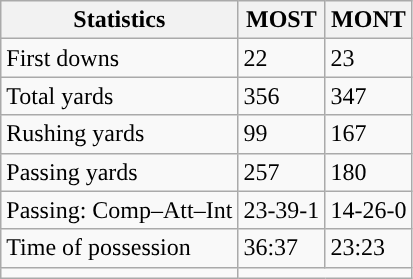<table class="wikitable" style="float: left;">
<tr>
<th>Statistics</th>
<th>MOST</th>
<th>MONT</th>
</tr>
<tr>
<td>First downs</td>
<td>22</td>
<td>23</td>
</tr>
<tr>
<td>Total yards</td>
<td>356</td>
<td>347</td>
</tr>
<tr>
<td>Rushing yards</td>
<td>99</td>
<td>167</td>
</tr>
<tr>
<td>Passing yards</td>
<td>257</td>
<td>180</td>
</tr>
<tr>
<td>Passing: Comp–Att–Int</td>
<td>23-39-1</td>
<td>14-26-0</td>
</tr>
<tr>
<td>Time of possession</td>
<td>36:37</td>
<td>23:23</td>
</tr>
<tr>
<td></td>
</tr>
</table>
